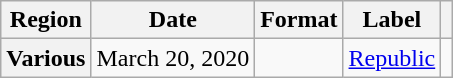<table class="wikitable plainrowheaders">
<tr>
<th scope="col">Region</th>
<th scope="col">Date</th>
<th scope="col">Format</th>
<th scope="col">Label</th>
<th scope="col"></th>
</tr>
<tr>
<th scope="row">Various</th>
<td>March 20, 2020</td>
<td></td>
<td style="text-align:center;"><a href='#'>Republic</a></td>
<td style="text-align:center;"></td>
</tr>
</table>
